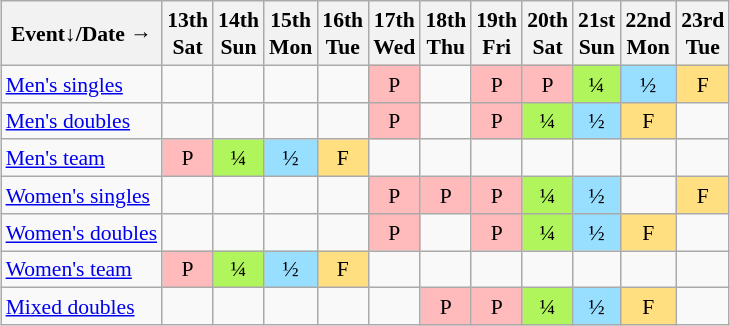<table class="wikitable" style="margin:0.5em auto; font-size:90%; line-height:1.25em; text-align:center;">
<tr>
<th>Event↓/Date →</th>
<th>13th<br>Sat</th>
<th>14th<br>Sun</th>
<th>15th<br>Mon</th>
<th>16th<br>Tue</th>
<th>17th<br>Wed</th>
<th>18th<br>Thu</th>
<th>19th<br>Fri</th>
<th>20th<br>Sat</th>
<th>21st<br>Sun</th>
<th>22nd<br>Mon</th>
<th>23rd<br>Tue</th>
</tr>
<tr>
<td align="left"><a href='#'>Men's singles</a></td>
<td></td>
<td></td>
<td></td>
<td></td>
<td bgcolor="#FFBBBB">P</td>
<td></td>
<td bgcolor="#FFBBBB">P</td>
<td bgcolor="#FFBBBB">P</td>
<td bgcolor="#AFF55B">¼</td>
<td bgcolor="#97DEFF">½</td>
<td bgcolor="#FFDF80">F</td>
</tr>
<tr>
<td align="left"><a href='#'>Men's doubles</a></td>
<td></td>
<td></td>
<td></td>
<td></td>
<td bgcolor="#FFBBBB">P</td>
<td></td>
<td bgcolor="#FFBBBB">P</td>
<td bgcolor="#AFF55B">¼</td>
<td bgcolor="#97DEFF">½</td>
<td bgcolor="#FFDF80">F</td>
<td></td>
</tr>
<tr>
<td align="left"><a href='#'>Men's team</a></td>
<td bgcolor="#FFBBBB">P</td>
<td bgcolor="#AFF55B">¼</td>
<td bgcolor="#97DEFF">½</td>
<td bgcolor="#FFDF80">F</td>
<td></td>
<td></td>
<td></td>
<td></td>
<td></td>
<td></td>
<td></td>
</tr>
<tr>
<td align="left"><a href='#'>Women's singles</a></td>
<td></td>
<td></td>
<td></td>
<td></td>
<td bgcolor="#FFBBBB">P</td>
<td bgcolor="#FFBBBB">P</td>
<td bgcolor="#FFBBBB">P</td>
<td bgcolor="#AFF55B">¼</td>
<td bgcolor="#97DEFF">½</td>
<td></td>
<td bgcolor="#FFDF80">F</td>
</tr>
<tr>
<td align="left"><a href='#'>Women's doubles</a></td>
<td></td>
<td></td>
<td></td>
<td></td>
<td bgcolor="#FFBBBB">P</td>
<td></td>
<td bgcolor="#FFBBBB">P</td>
<td bgcolor="#AFF55B">¼</td>
<td bgcolor="#97DEFF">½</td>
<td bgcolor="#FFDF80">F</td>
<td></td>
</tr>
<tr>
<td align="left"><a href='#'>Women's team</a></td>
<td bgcolor="#FFBBBB">P</td>
<td bgcolor="#AFF55B">¼</td>
<td bgcolor="#97DEFF">½</td>
<td bgcolor="#FFDF80">F</td>
<td></td>
<td></td>
<td></td>
<td></td>
<td></td>
<td></td>
<td></td>
</tr>
<tr>
<td align="left"><a href='#'>Mixed doubles</a></td>
<td></td>
<td></td>
<td></td>
<td></td>
<td></td>
<td bgcolor="#FFBBBB">P</td>
<td bgcolor="#FFBBBB">P</td>
<td bgcolor="#AFF55B">¼</td>
<td bgcolor="#97DEFF">½</td>
<td bgcolor="#FFDF80">F</td>
<td></td>
</tr>
</table>
